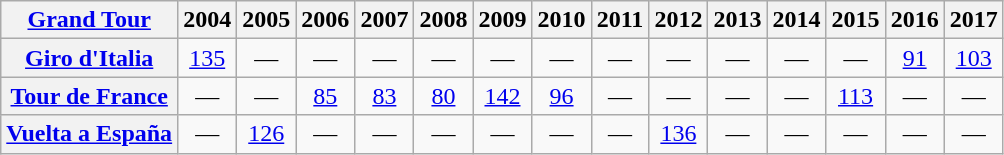<table class="wikitable plainrowheaders">
<tr>
<th scope="col"><a href='#'>Grand Tour</a></th>
<th scope="col">2004</th>
<th scope="col">2005</th>
<th scope="col">2006</th>
<th scope="col">2007</th>
<th scope="col">2008</th>
<th scope="col">2009</th>
<th scope="col">2010</th>
<th scope="col">2011</th>
<th scope="col">2012</th>
<th scope="col">2013</th>
<th scope="col">2014</th>
<th scope="col">2015</th>
<th scope="col">2016</th>
<th scope="col">2017</th>
</tr>
<tr style="text-align:center;">
<th scope="row"> <a href='#'>Giro d'Italia</a></th>
<td><a href='#'>135</a></td>
<td>—</td>
<td>—</td>
<td>—</td>
<td>—</td>
<td>—</td>
<td>—</td>
<td>—</td>
<td>—</td>
<td>—</td>
<td>—</td>
<td>—</td>
<td><a href='#'>91</a></td>
<td><a href='#'>103</a></td>
</tr>
<tr style="text-align:center;">
<th scope="row"> <a href='#'>Tour de France</a></th>
<td>—</td>
<td>—</td>
<td><a href='#'>85</a></td>
<td><a href='#'>83</a></td>
<td><a href='#'>80</a></td>
<td><a href='#'>142</a></td>
<td><a href='#'>96</a></td>
<td>—</td>
<td>—</td>
<td>—</td>
<td>—</td>
<td><a href='#'>113</a></td>
<td>—</td>
<td>—</td>
</tr>
<tr style="text-align:center;">
<th scope="row"> <a href='#'>Vuelta a España</a></th>
<td>—</td>
<td><a href='#'>126</a></td>
<td>—</td>
<td>—</td>
<td>—</td>
<td>—</td>
<td>—</td>
<td>—</td>
<td><a href='#'>136</a></td>
<td>—</td>
<td>—</td>
<td>—</td>
<td>—</td>
<td>—</td>
</tr>
</table>
